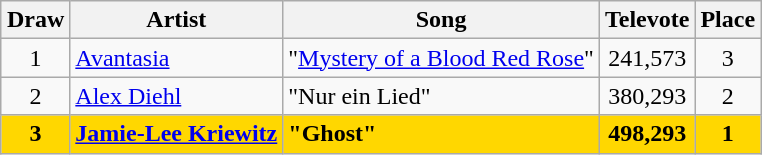<table class="sortable wikitable" style="margin: 1em auto 1em auto; text-align:center">
<tr>
<th>Draw</th>
<th>Artist</th>
<th>Song</th>
<th>Televote</th>
<th>Place</th>
</tr>
<tr>
<td>1</td>
<td align="left"><a href='#'>Avantasia</a></td>
<td align="left">"<a href='#'>Mystery of a Blood Red Rose</a>"</td>
<td>241,573</td>
<td>3</td>
</tr>
<tr>
<td>2</td>
<td align="left"><a href='#'>Alex Diehl</a></td>
<td align="left">"Nur ein Lied"</td>
<td>380,293</td>
<td>2</td>
</tr>
<tr style="font-weight:bold; background:gold;">
<td>3</td>
<td align="left"><a href='#'>Jamie-Lee Kriewitz</a></td>
<td align="left">"Ghost"</td>
<td>498,293</td>
<td>1</td>
</tr>
</table>
